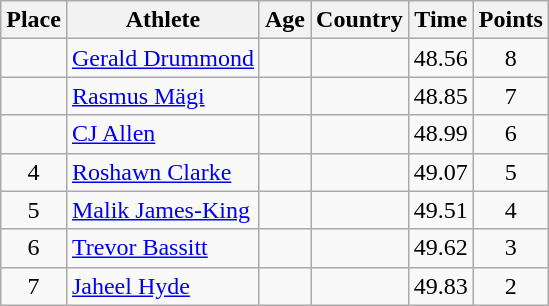<table class="wikitable mw-datatable sortable">
<tr>
<th>Place</th>
<th>Athlete</th>
<th>Age</th>
<th>Country</th>
<th>Time</th>
<th>Points</th>
</tr>
<tr>
<td align=center></td>
<td><a href='#'>Gerald Drummond</a></td>
<td></td>
<td></td>
<td>48.56</td>
<td align=center>8</td>
</tr>
<tr>
<td align=center></td>
<td><a href='#'>Rasmus Mägi</a></td>
<td></td>
<td></td>
<td>48.85</td>
<td align=center>7</td>
</tr>
<tr>
<td align=center></td>
<td><a href='#'>CJ Allen</a></td>
<td></td>
<td></td>
<td>48.99</td>
<td align=center>6</td>
</tr>
<tr>
<td align=center>4</td>
<td><a href='#'>Roshawn Clarke</a></td>
<td></td>
<td></td>
<td>49.07</td>
<td align=center>5</td>
</tr>
<tr>
<td align=center>5</td>
<td><a href='#'>Malik James-King</a></td>
<td></td>
<td></td>
<td>49.51</td>
<td align=center>4</td>
</tr>
<tr>
<td align=center>6</td>
<td><a href='#'>Trevor Bassitt</a></td>
<td></td>
<td></td>
<td>49.62</td>
<td align=center>3</td>
</tr>
<tr>
<td align=center>7</td>
<td><a href='#'>Jaheel Hyde</a></td>
<td></td>
<td></td>
<td>49.83</td>
<td align=center>2</td>
</tr>
</table>
